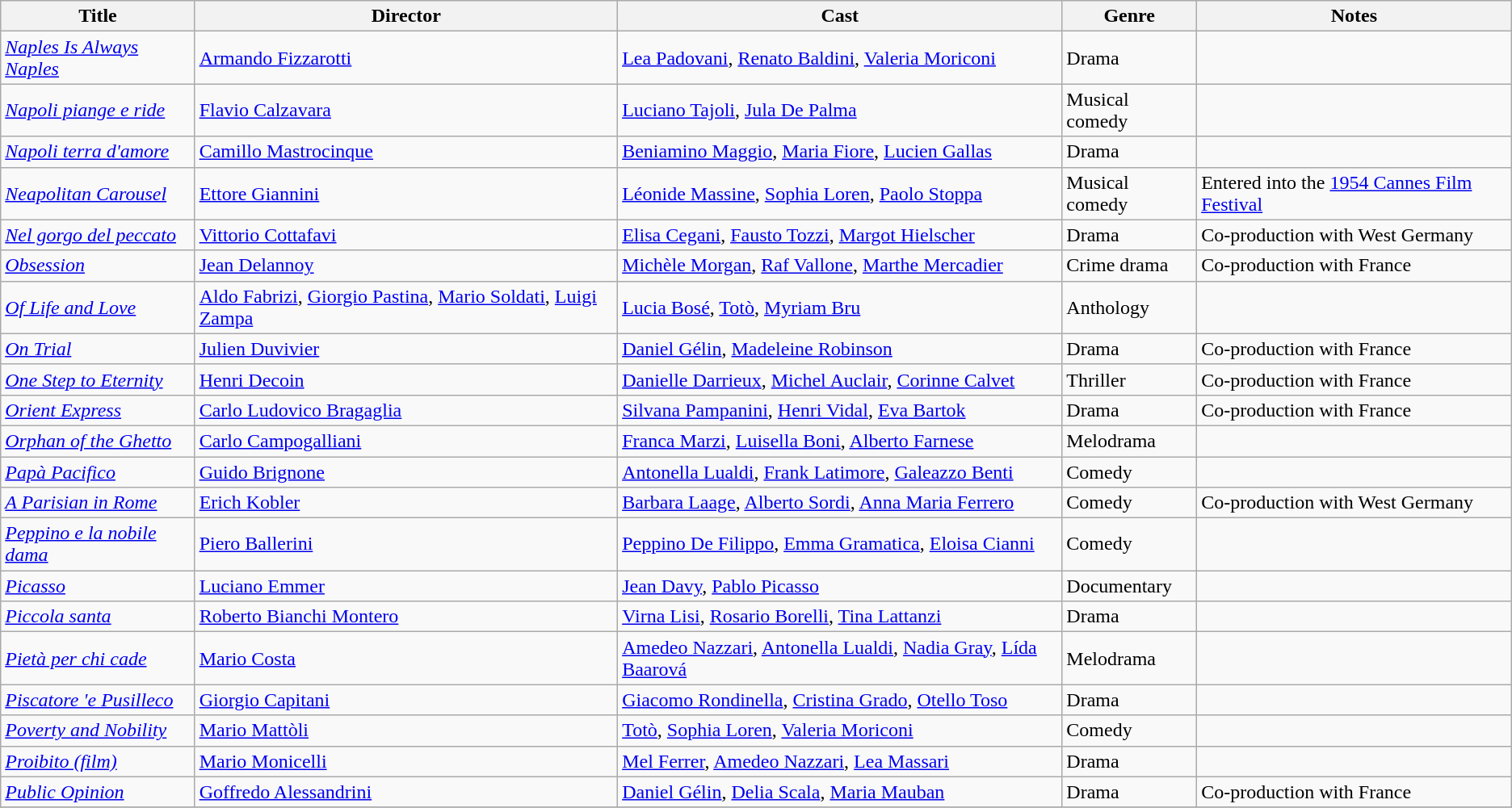<table class="wikitable">
<tr>
<th>Title</th>
<th>Director</th>
<th>Cast</th>
<th>Genre</th>
<th>Notes</th>
</tr>
<tr>
<td><em><a href='#'>Naples Is Always Naples</a></em></td>
<td><a href='#'>Armando Fizzarotti</a></td>
<td><a href='#'>Lea Padovani</a>, <a href='#'>Renato Baldini</a>, <a href='#'>Valeria Moriconi</a></td>
<td>Drama</td>
<td></td>
</tr>
<tr>
<td><em><a href='#'>Napoli piange e ride</a></em></td>
<td><a href='#'>Flavio Calzavara</a></td>
<td><a href='#'>Luciano Tajoli</a>, <a href='#'>Jula De Palma</a></td>
<td>Musical comedy</td>
<td></td>
</tr>
<tr>
<td><em><a href='#'>Napoli terra d'amore</a></em></td>
<td><a href='#'>Camillo Mastrocinque</a></td>
<td><a href='#'>Beniamino Maggio</a>, <a href='#'>Maria Fiore</a>, <a href='#'>Lucien Gallas</a></td>
<td>Drama</td>
<td></td>
</tr>
<tr>
<td><em><a href='#'>Neapolitan Carousel</a></em></td>
<td><a href='#'>Ettore Giannini</a></td>
<td><a href='#'>Léonide Massine</a>, <a href='#'>Sophia Loren</a>, <a href='#'>Paolo Stoppa</a></td>
<td>Musical comedy</td>
<td>Entered into the <a href='#'>1954 Cannes Film Festival</a></td>
</tr>
<tr>
<td><em><a href='#'>Nel gorgo del peccato</a></em></td>
<td><a href='#'>Vittorio Cottafavi</a></td>
<td><a href='#'>Elisa Cegani</a>, <a href='#'>Fausto Tozzi</a>, <a href='#'>Margot Hielscher</a></td>
<td>Drama</td>
<td>Co-production with West Germany</td>
</tr>
<tr>
<td><em><a href='#'>Obsession</a></em></td>
<td><a href='#'>Jean Delannoy</a></td>
<td><a href='#'>Michèle Morgan</a>, <a href='#'>Raf Vallone</a>, <a href='#'>Marthe Mercadier</a></td>
<td>Crime drama</td>
<td>Co-production with France</td>
</tr>
<tr>
<td><em><a href='#'>Of Life and Love</a> </em></td>
<td><a href='#'>Aldo Fabrizi</a>, <a href='#'>Giorgio Pastina</a>, <a href='#'>Mario Soldati</a>, <a href='#'>Luigi Zampa</a></td>
<td><a href='#'>Lucia Bosé</a>, <a href='#'>Totò</a>, <a href='#'>Myriam Bru</a></td>
<td>Anthology</td>
<td></td>
</tr>
<tr>
<td><em><a href='#'>On Trial</a></em></td>
<td><a href='#'>Julien Duvivier</a></td>
<td><a href='#'>Daniel Gélin</a>, <a href='#'>Madeleine Robinson</a></td>
<td>Drama</td>
<td>Co-production with France</td>
</tr>
<tr>
<td><em><a href='#'>One Step to Eternity</a></em></td>
<td><a href='#'>Henri Decoin</a></td>
<td><a href='#'>Danielle Darrieux</a>, <a href='#'>Michel Auclair</a>, <a href='#'>Corinne Calvet</a></td>
<td>Thriller</td>
<td>Co-production with France</td>
</tr>
<tr>
<td><em><a href='#'>Orient Express</a></em></td>
<td><a href='#'>Carlo Ludovico Bragaglia</a></td>
<td><a href='#'>Silvana Pampanini</a>, <a href='#'>Henri Vidal</a>, <a href='#'>Eva Bartok</a></td>
<td>Drama</td>
<td>Co-production with France</td>
</tr>
<tr>
<td><em><a href='#'>Orphan of the Ghetto</a></em></td>
<td><a href='#'>Carlo Campogalliani</a></td>
<td><a href='#'>Franca Marzi</a>, <a href='#'>Luisella Boni</a>, <a href='#'>Alberto Farnese</a></td>
<td>Melodrama</td>
<td></td>
</tr>
<tr>
<td><em><a href='#'>Papà Pacifico</a></em></td>
<td><a href='#'>Guido Brignone</a></td>
<td><a href='#'>Antonella Lualdi</a>, <a href='#'>Frank Latimore</a>, <a href='#'>Galeazzo Benti</a></td>
<td>Comedy</td>
<td></td>
</tr>
<tr>
<td><em><a href='#'>A Parisian in Rome</a></em></td>
<td><a href='#'>Erich Kobler</a></td>
<td><a href='#'>Barbara Laage</a>, <a href='#'>Alberto Sordi</a>, <a href='#'>Anna Maria Ferrero</a></td>
<td>Comedy</td>
<td>Co-production with West Germany</td>
</tr>
<tr>
<td><em><a href='#'>Peppino e la nobile dama</a></em></td>
<td><a href='#'>Piero Ballerini</a></td>
<td><a href='#'>Peppino De Filippo</a>, <a href='#'>Emma Gramatica</a>, <a href='#'>Eloisa Cianni</a></td>
<td>Comedy</td>
<td></td>
</tr>
<tr>
<td><em> <a href='#'>Picasso</a></em></td>
<td><a href='#'>Luciano Emmer</a></td>
<td><a href='#'>Jean Davy</a>, <a href='#'>Pablo Picasso</a></td>
<td>Documentary</td>
<td></td>
</tr>
<tr>
<td><em><a href='#'>Piccola santa</a></em></td>
<td><a href='#'>Roberto Bianchi Montero</a></td>
<td><a href='#'>Virna Lisi</a>, <a href='#'>Rosario Borelli</a>, <a href='#'>Tina Lattanzi</a></td>
<td>Drama</td>
<td></td>
</tr>
<tr>
<td><em><a href='#'>Pietà per chi cade</a></em></td>
<td><a href='#'>Mario Costa</a></td>
<td><a href='#'>Amedeo Nazzari</a>, <a href='#'>Antonella Lualdi</a>, <a href='#'>Nadia Gray</a>, <a href='#'>Lída Baarová</a></td>
<td>Melodrama</td>
<td></td>
</tr>
<tr>
<td><em><a href='#'>Piscatore 'e Pusilleco</a></em></td>
<td><a href='#'>Giorgio Capitani</a></td>
<td><a href='#'>Giacomo Rondinella</a>, <a href='#'>Cristina Grado</a>, <a href='#'>Otello Toso</a></td>
<td>Drama</td>
<td></td>
</tr>
<tr>
<td><em><a href='#'>Poverty and Nobility</a></em></td>
<td><a href='#'>Mario Mattòli</a></td>
<td><a href='#'>Totò</a>, <a href='#'>Sophia Loren</a>, <a href='#'>Valeria Moriconi</a></td>
<td>Comedy</td>
<td></td>
</tr>
<tr>
<td><em><a href='#'>Proibito (film)</a></em></td>
<td><a href='#'>Mario Monicelli</a></td>
<td><a href='#'>Mel Ferrer</a>, <a href='#'>Amedeo Nazzari</a>, <a href='#'>Lea Massari</a></td>
<td>Drama</td>
<td></td>
</tr>
<tr>
<td><em><a href='#'>Public Opinion</a></em></td>
<td><a href='#'>Goffredo Alessandrini</a></td>
<td><a href='#'>Daniel Gélin</a>, <a href='#'>Delia Scala</a>, <a href='#'>Maria Mauban</a></td>
<td>Drama</td>
<td>Co-production with France</td>
</tr>
<tr>
</tr>
</table>
